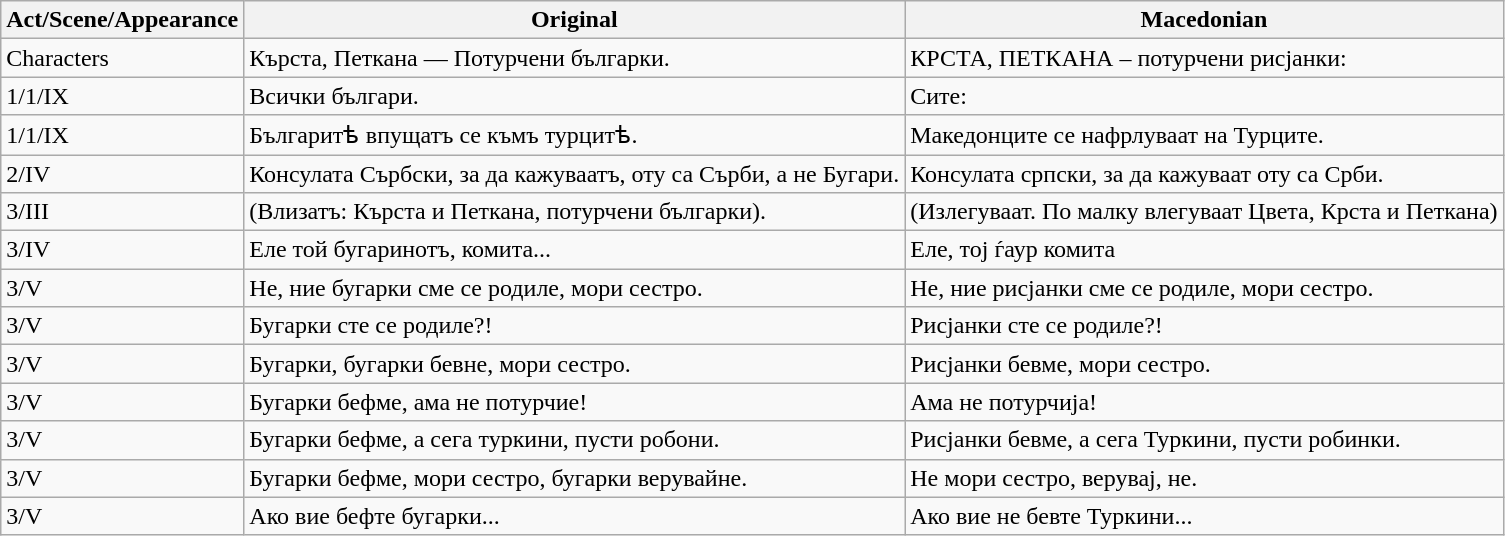<table class="wikitable">
<tr>
<th>Act/Scene/Appearance</th>
<th>Original</th>
<th>Macedonian</th>
</tr>
<tr>
<td>Characters</td>
<td>Кърста, Петкана — Потурчени българки.</td>
<td>КРСТА, ПЕТКАНА – потурчени рисјанки:</td>
</tr>
<tr>
<td>1/1/IX</td>
<td>Всички българи.</td>
<td>Сите:</td>
</tr>
<tr>
<td>1/1/IX</td>
<td>Българитѣ впущатъ се къмъ турцитѣ.</td>
<td>Македонците се нафрлуваат на Турците.</td>
</tr>
<tr>
<td>2/IV</td>
<td>Консулата Сърбски, за да кажуваатъ, оту са Сърби, а не Бугари.</td>
<td>Консулата српски, за да кажуваат оту са Срби.</td>
</tr>
<tr>
<td>3/III</td>
<td>(Влизатъ: Кърста и Петкана, потурчени българки).</td>
<td>(Излегуваат. По малку влегуваат Цвета, Крста и Петкана)</td>
</tr>
<tr>
<td>3/IV</td>
<td>Еле той бугаринотъ, комита...</td>
<td>Еле, тој ѓаур комита</td>
</tr>
<tr>
<td>3/V</td>
<td>Не, ние бугарки сме се родиле, мори сестро.</td>
<td>Не, ние рисјанки сме се родиле, мори сестро.</td>
</tr>
<tr>
<td>3/V</td>
<td>Бугарки сте се родиле?!</td>
<td>Рисјанки сте се родиле?!</td>
</tr>
<tr>
<td>3/V</td>
<td>Бугарки, бугарки бевне, мори сестро.</td>
<td>Рисјанки бевме, мори сестро.</td>
</tr>
<tr>
<td>3/V</td>
<td>Бугарки бефме, ама не потурчие!</td>
<td>Ама не потурчија!</td>
</tr>
<tr>
<td>3/V</td>
<td>Бугарки бефме, а сега туркини, пусти робони.</td>
<td>Рисјанки бевме, а сега Туркини, пусти робинки.</td>
</tr>
<tr>
<td>3/V</td>
<td>Бугарки бефме, мори сестро, бугарки верувайне.</td>
<td>Не мори сестро, верувај, не.</td>
</tr>
<tr>
<td>3/V</td>
<td>Ако вие бефте бугарки...</td>
<td>Ако вие не бевте Туркини...</td>
</tr>
</table>
